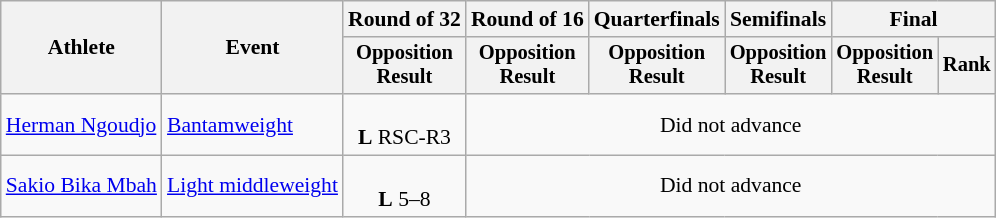<table class="wikitable" style="font-size:90%">
<tr>
<th rowspan="2">Athlete</th>
<th rowspan="2">Event</th>
<th>Round of 32</th>
<th>Round of 16</th>
<th>Quarterfinals</th>
<th>Semifinals</th>
<th colspan=2>Final</th>
</tr>
<tr style="font-size:95%">
<th>Opposition<br>Result</th>
<th>Opposition<br>Result</th>
<th>Opposition<br>Result</th>
<th>Opposition<br>Result</th>
<th>Opposition<br>Result</th>
<th>Rank</th>
</tr>
<tr align=center>
<td align=left><a href='#'>Herman Ngoudjo</a></td>
<td align=left><a href='#'>Bantamweight</a></td>
<td><br><strong>L</strong> RSC-R3</td>
<td colspan=5>Did not advance</td>
</tr>
<tr align=center>
<td align=left><a href='#'>Sakio Bika Mbah</a></td>
<td align=left><a href='#'>Light middleweight</a></td>
<td><br><strong>L</strong> 5–8</td>
<td colspan=5>Did not advance</td>
</tr>
</table>
